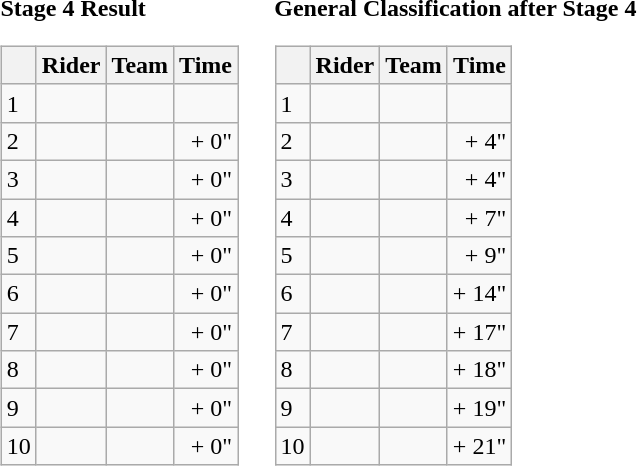<table>
<tr>
<td><strong>Stage 4 Result</strong><br><table class="wikitable">
<tr>
<th></th>
<th>Rider</th>
<th>Team</th>
<th>Time</th>
</tr>
<tr>
<td>1</td>
<td></td>
<td></td>
<td style="text-align:right;"></td>
</tr>
<tr>
<td>2</td>
<td></td>
<td></td>
<td style="text-align:right;">+ 0"</td>
</tr>
<tr>
<td>3</td>
<td></td>
<td></td>
<td style="text-align:right;">+ 0"</td>
</tr>
<tr>
<td>4</td>
<td></td>
<td></td>
<td style="text-align:right;">+ 0"</td>
</tr>
<tr>
<td>5</td>
<td></td>
<td></td>
<td style="text-align:right;">+ 0"</td>
</tr>
<tr>
<td>6</td>
<td></td>
<td></td>
<td style="text-align:right;">+ 0"</td>
</tr>
<tr>
<td>7</td>
<td></td>
<td></td>
<td style="text-align:right;">+ 0"</td>
</tr>
<tr>
<td>8</td>
<td></td>
<td></td>
<td style="text-align:right;">+ 0"</td>
</tr>
<tr>
<td>9</td>
<td></td>
<td></td>
<td style="text-align:right;">+ 0"</td>
</tr>
<tr>
<td>10</td>
<td></td>
<td></td>
<td style="text-align:right;">+ 0"</td>
</tr>
</table>
</td>
<td></td>
<td><strong>General Classification after Stage 4</strong><br><table class="wikitable">
<tr>
<th></th>
<th>Rider</th>
<th>Team</th>
<th>Time</th>
</tr>
<tr>
<td>1</td>
<td> </td>
<td></td>
<td style="text-align:right;"></td>
</tr>
<tr>
<td>2</td>
<td></td>
<td></td>
<td style="text-align:right;">+ 4"</td>
</tr>
<tr>
<td>3</td>
<td></td>
<td></td>
<td style="text-align:right;">+ 4"</td>
</tr>
<tr>
<td>4</td>
<td></td>
<td></td>
<td style="text-align:right;">+ 7"</td>
</tr>
<tr>
<td>5</td>
<td></td>
<td></td>
<td style="text-align:right;">+ 9"</td>
</tr>
<tr>
<td>6</td>
<td></td>
<td></td>
<td style="text-align:right;">+ 14"</td>
</tr>
<tr>
<td>7</td>
<td></td>
<td></td>
<td style="text-align:right;">+ 17"</td>
</tr>
<tr>
<td>8</td>
<td></td>
<td></td>
<td style="text-align:right;">+ 18"</td>
</tr>
<tr>
<td>9</td>
<td></td>
<td></td>
<td style="text-align:right;">+ 19"</td>
</tr>
<tr>
<td>10</td>
<td></td>
<td></td>
<td style="text-align:right;">+ 21"</td>
</tr>
</table>
</td>
</tr>
</table>
